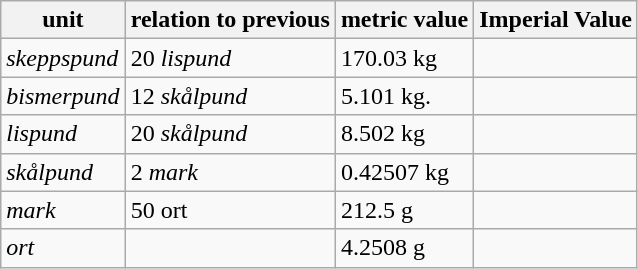<table class="wikitable">
<tr>
<th colspan=1>unit</th>
<th colspan=1>relation to previous</th>
<th colspan=1>metric value</th>
<th colspan=1>Imperial Value</th>
</tr>
<tr>
<td><em>skeppspund</em></td>
<td>20 <em>lispund</em></td>
<td>170.03 kg</td>
<td></td>
</tr>
<tr>
<td><em>bismerpund</em></td>
<td>12 <em>skålpund</em></td>
<td>5.101 kg.</td>
<td></td>
</tr>
<tr>
<td><em>lispund</em></td>
<td>20 <em>skålpund</em></td>
<td>8.502 kg</td>
<td></td>
</tr>
<tr>
<td><em>skålpund</em></td>
<td>2 <em>mark</em></td>
<td>0.42507 kg</td>
<td></td>
</tr>
<tr>
<td><em>mark</em></td>
<td>50 ort</td>
<td>212.5 g</td>
<td></td>
</tr>
<tr>
<td><em>ort</em></td>
<td></td>
<td>4.2508 g</td>
<td></td>
</tr>
</table>
